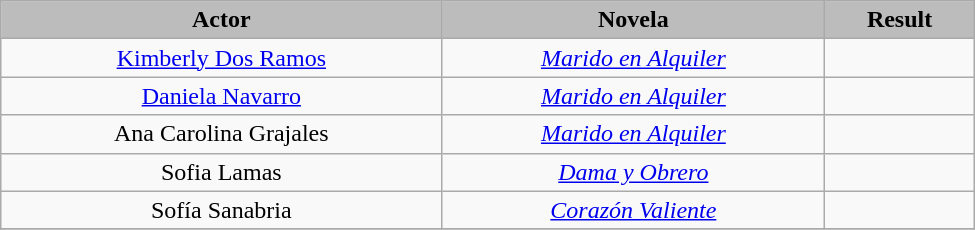<table class="wikitable" width=650px>
<tr style="text-align: center; top">
<th style="background:#bcbcbc;">Actor</th>
<th style="background:#bcbcbc;">Novela</th>
<th style="background:#bcbcbc;">Result</th>
</tr>
<tr style="text-align: center; top">
<td><a href='#'>Kimberly Dos Ramos</a></td>
<td><em><a href='#'>Marido en Alquiler</a></em></td>
<td></td>
</tr>
<tr style="text-align: center; top">
<td><a href='#'>Daniela Navarro</a></td>
<td><em><a href='#'>Marido en Alquiler</a></em></td>
<td></td>
</tr>
<tr style="text-align: center; top">
<td>Ana Carolina Grajales</td>
<td><em><a href='#'>Marido en Alquiler</a></em></td>
<td></td>
</tr>
<tr style="text-align: center; top">
<td>Sofia Lamas</td>
<td><em><a href='#'>Dama y Obrero</a></em></td>
<td></td>
</tr>
<tr style="text-align: center; top">
<td>Sofía Sanabria</td>
<td><em><a href='#'>Corazón Valiente</a></em></td>
<td></td>
</tr>
<tr style="text-align: center; top">
</tr>
</table>
